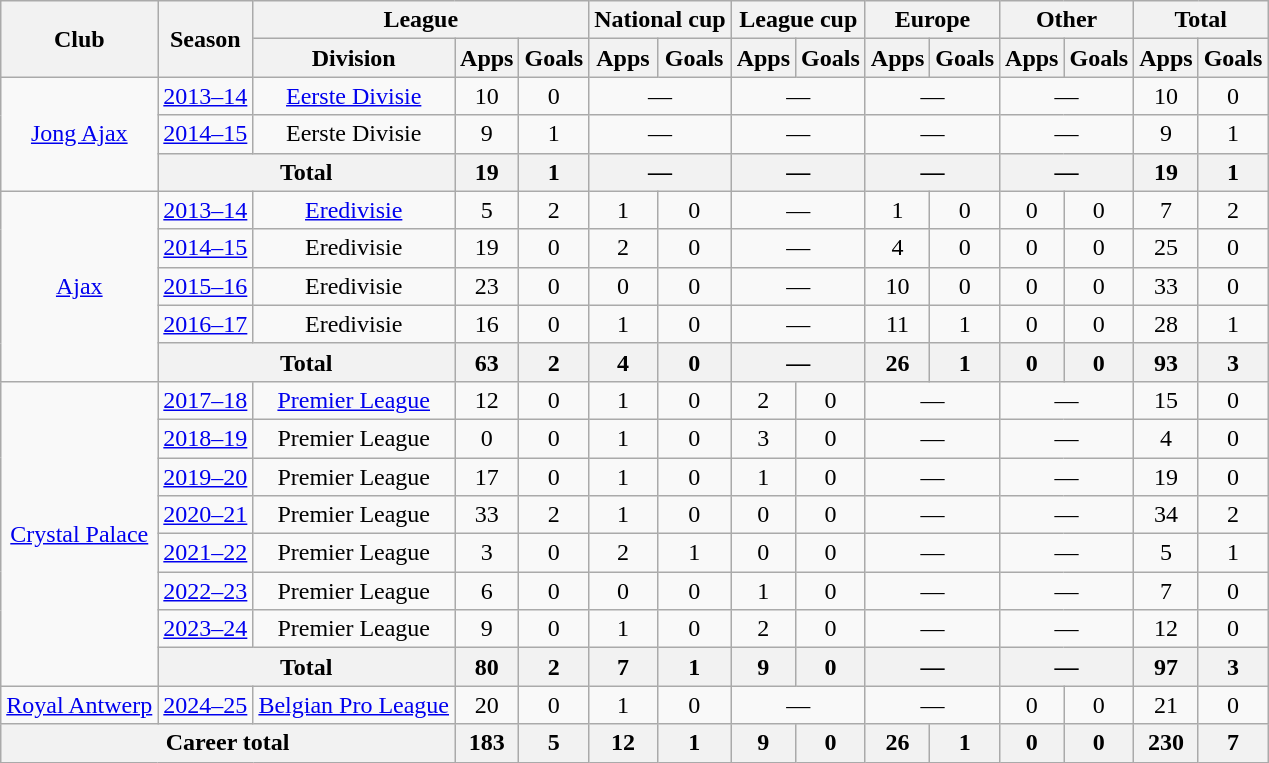<table class="wikitable" style="text-align:center">
<tr>
<th rowspan="2">Club</th>
<th rowspan="2">Season</th>
<th colspan="3">League</th>
<th colspan="2">National cup</th>
<th colspan="2">League cup</th>
<th colspan="2">Europe</th>
<th colspan="2">Other</th>
<th colspan="2">Total</th>
</tr>
<tr>
<th>Division</th>
<th>Apps</th>
<th>Goals</th>
<th>Apps</th>
<th>Goals</th>
<th>Apps</th>
<th>Goals</th>
<th>Apps</th>
<th>Goals</th>
<th>Apps</th>
<th>Goals</th>
<th>Apps</th>
<th>Goals</th>
</tr>
<tr>
<td rowspan="3"><a href='#'>Jong Ajax</a></td>
<td><a href='#'>2013–14</a></td>
<td><a href='#'>Eerste Divisie</a></td>
<td>10</td>
<td>0</td>
<td colspan="2">—</td>
<td colspan="2">—</td>
<td colspan="2">—</td>
<td colspan="2">—</td>
<td>10</td>
<td>0</td>
</tr>
<tr>
<td><a href='#'>2014–15</a></td>
<td>Eerste Divisie</td>
<td>9</td>
<td>1</td>
<td colspan="2">—</td>
<td colspan="2">—</td>
<td colspan="2">—</td>
<td colspan="2">—</td>
<td>9</td>
<td>1</td>
</tr>
<tr>
<th colspan="2">Total</th>
<th>19</th>
<th>1</th>
<th colspan="2">—</th>
<th colspan="2">—</th>
<th colspan="2">—</th>
<th colspan="2">—</th>
<th>19</th>
<th>1</th>
</tr>
<tr>
<td rowspan="5"><a href='#'>Ajax</a></td>
<td><a href='#'>2013–14</a></td>
<td><a href='#'>Eredivisie</a></td>
<td>5</td>
<td>2</td>
<td>1</td>
<td>0</td>
<td colspan="2">—</td>
<td>1</td>
<td>0</td>
<td>0</td>
<td>0</td>
<td>7</td>
<td>2</td>
</tr>
<tr>
<td><a href='#'>2014–15</a></td>
<td>Eredivisie</td>
<td>19</td>
<td>0</td>
<td>2</td>
<td>0</td>
<td colspan="2">—</td>
<td>4</td>
<td>0</td>
<td>0</td>
<td>0</td>
<td>25</td>
<td>0</td>
</tr>
<tr>
<td><a href='#'>2015–16</a></td>
<td>Eredivisie</td>
<td>23</td>
<td>0</td>
<td>0</td>
<td>0</td>
<td colspan="2">—</td>
<td>10</td>
<td>0</td>
<td>0</td>
<td>0</td>
<td>33</td>
<td>0</td>
</tr>
<tr>
<td><a href='#'>2016–17</a></td>
<td>Eredivisie</td>
<td>16</td>
<td>0</td>
<td>1</td>
<td>0</td>
<td colspan="2">—</td>
<td>11</td>
<td>1</td>
<td>0</td>
<td>0</td>
<td>28</td>
<td>1</td>
</tr>
<tr>
<th colspan="2">Total</th>
<th>63</th>
<th>2</th>
<th>4</th>
<th>0</th>
<th colspan="2">—</th>
<th>26</th>
<th>1</th>
<th>0</th>
<th>0</th>
<th>93</th>
<th>3</th>
</tr>
<tr>
<td rowspan="8"><a href='#'>Crystal Palace</a></td>
<td><a href='#'>2017–18</a></td>
<td><a href='#'>Premier League</a></td>
<td>12</td>
<td>0</td>
<td>1</td>
<td>0</td>
<td>2</td>
<td>0</td>
<td colspan="2">—</td>
<td colspan="2">—</td>
<td>15</td>
<td>0</td>
</tr>
<tr>
<td><a href='#'>2018–19</a></td>
<td>Premier League</td>
<td>0</td>
<td>0</td>
<td>1</td>
<td>0</td>
<td>3</td>
<td>0</td>
<td colspan="2">—</td>
<td colspan="2">—</td>
<td>4</td>
<td>0</td>
</tr>
<tr>
<td><a href='#'>2019–20</a></td>
<td>Premier League</td>
<td>17</td>
<td>0</td>
<td>1</td>
<td>0</td>
<td>1</td>
<td>0</td>
<td colspan="2">—</td>
<td colspan="2">—</td>
<td>19</td>
<td>0</td>
</tr>
<tr>
<td><a href='#'>2020–21</a></td>
<td>Premier League</td>
<td>33</td>
<td>2</td>
<td>1</td>
<td>0</td>
<td>0</td>
<td>0</td>
<td colspan="2">—</td>
<td colspan="2">—</td>
<td>34</td>
<td>2</td>
</tr>
<tr>
<td><a href='#'>2021–22</a></td>
<td>Premier League</td>
<td>3</td>
<td>0</td>
<td>2</td>
<td>1</td>
<td>0</td>
<td>0</td>
<td colspan="2">—</td>
<td colspan="2">—</td>
<td>5</td>
<td>1</td>
</tr>
<tr>
<td><a href='#'>2022–23</a></td>
<td>Premier League</td>
<td>6</td>
<td>0</td>
<td>0</td>
<td>0</td>
<td>1</td>
<td>0</td>
<td colspan="2">—</td>
<td colspan="2">—</td>
<td>7</td>
<td>0</td>
</tr>
<tr>
<td><a href='#'>2023–24</a></td>
<td>Premier League</td>
<td>9</td>
<td>0</td>
<td>1</td>
<td>0</td>
<td>2</td>
<td>0</td>
<td colspan="2">—</td>
<td colspan="2">—</td>
<td>12</td>
<td>0</td>
</tr>
<tr>
<th colspan="2">Total</th>
<th>80</th>
<th>2</th>
<th>7</th>
<th>1</th>
<th>9</th>
<th>0</th>
<th colspan=2>—</th>
<th colspan=2>—</th>
<th>97</th>
<th>3</th>
</tr>
<tr>
<td><a href='#'>Royal Antwerp</a></td>
<td><a href='#'>2024–25</a></td>
<td><a href='#'>Belgian Pro League</a></td>
<td>20</td>
<td>0</td>
<td>1</td>
<td>0</td>
<td colspan="2">—</td>
<td colspan="2">—</td>
<td>0</td>
<td>0</td>
<td>21</td>
<td>0</td>
</tr>
<tr>
<th colspan="3">Career total</th>
<th>183</th>
<th>5</th>
<th>12</th>
<th>1</th>
<th>9</th>
<th>0</th>
<th>26</th>
<th>1</th>
<th>0</th>
<th>0</th>
<th>230</th>
<th>7</th>
</tr>
</table>
